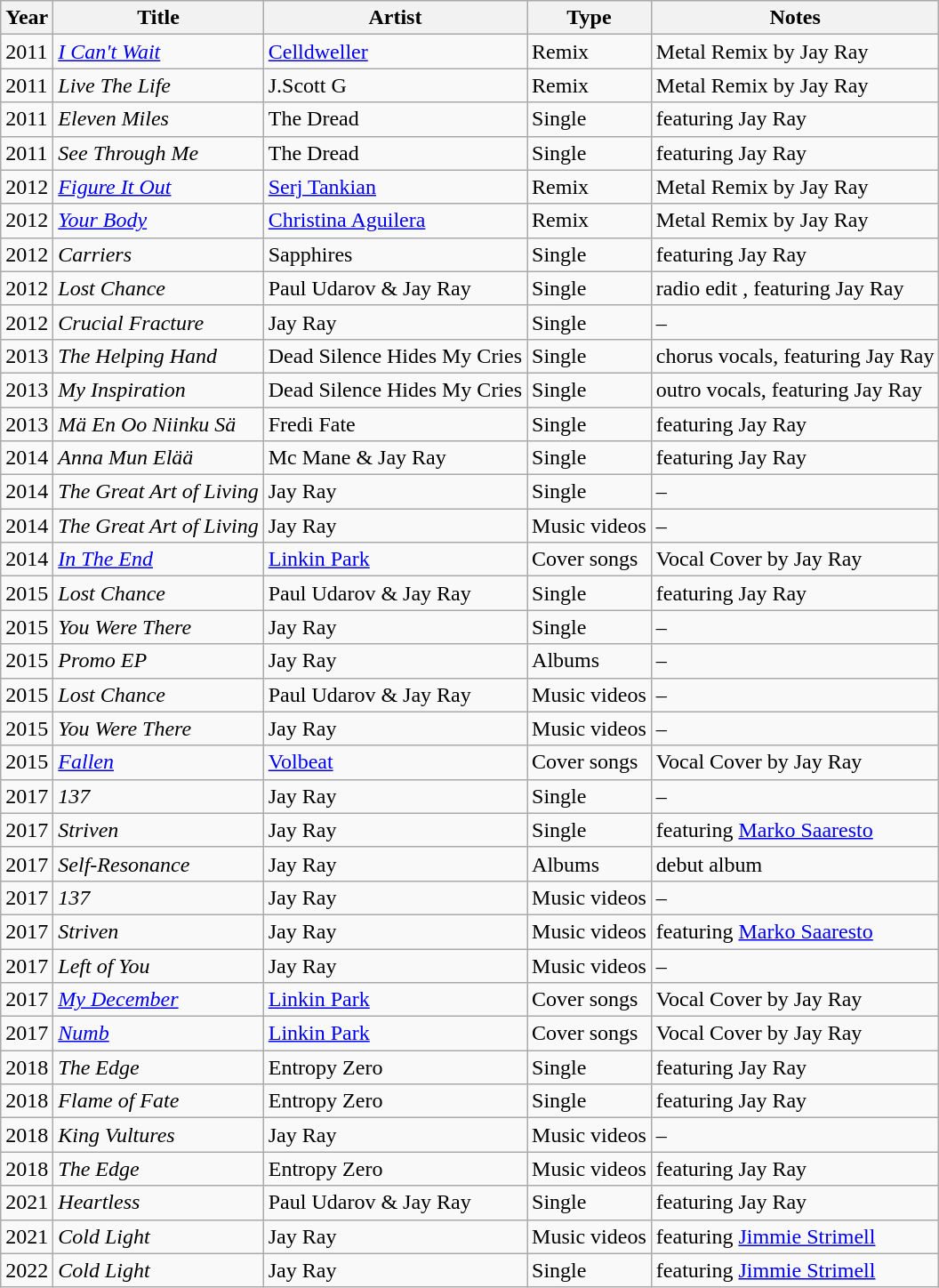<table class="wikitable">
<tr>
<th>Year</th>
<th>Title</th>
<th>Artist</th>
<th>Type</th>
<th>Notes</th>
</tr>
<tr>
<td>2011</td>
<td><em><a href='#'>I Can't Wait</a></em></td>
<td><a href='#'>Celldweller</a></td>
<td>Remix</td>
<td>Metal Remix by Jay Ray</td>
</tr>
<tr>
<td>2011</td>
<td><em>Live The Life</em></td>
<td>J.Scott G</td>
<td>Remix</td>
<td>Metal Remix by Jay Ray</td>
</tr>
<tr>
<td>2011</td>
<td><em>Eleven Miles</em></td>
<td>The Dread</td>
<td>Single</td>
<td>featuring Jay Ray</td>
</tr>
<tr>
<td>2011</td>
<td><em>See Through Me</em></td>
<td>The Dread</td>
<td>Single</td>
<td>featuring Jay Ray</td>
</tr>
<tr>
<td>2012</td>
<td><em><a href='#'>Figure It Out</a></em></td>
<td><a href='#'>Serj Tankian</a></td>
<td>Remix</td>
<td>Metal Remix by Jay Ray</td>
</tr>
<tr>
<td>2012</td>
<td><em><a href='#'>Your Body</a></em></td>
<td><a href='#'>Christina Aguilera</a></td>
<td>Remix</td>
<td>Metal Remix by Jay Ray</td>
</tr>
<tr>
<td>2012</td>
<td><em>Carriers</em></td>
<td>Sapphires</td>
<td>Single</td>
<td>featuring Jay Ray</td>
</tr>
<tr>
<td>2012</td>
<td><em>Lost Chance</em></td>
<td>Paul Udarov & Jay Ray</td>
<td>Single</td>
<td>radio edit , featuring Jay Ray</td>
</tr>
<tr>
<td>2012</td>
<td><em>Crucial Fracture</em></td>
<td>Jay Ray</td>
<td>Single</td>
<td>–</td>
</tr>
<tr>
<td>2013</td>
<td><em>The Helping Hand</em></td>
<td>Dead Silence Hides My Cries</td>
<td>Single</td>
<td>chorus vocals, featuring Jay Ray</td>
</tr>
<tr>
<td>2013</td>
<td><em>My Inspiration</em></td>
<td>Dead Silence Hides My Cries</td>
<td>Single</td>
<td>outro vocals, featuring Jay Ray</td>
</tr>
<tr>
<td>2013</td>
<td><em>Mä En Oo Niinku Sä</em></td>
<td>Fredi Fate</td>
<td>Single</td>
<td>featuring Jay Ray</td>
</tr>
<tr>
<td>2014</td>
<td><em>Anna Mun Elää</em></td>
<td>Mc Mane & Jay Ray</td>
<td>Single</td>
<td>featuring Jay Ray</td>
</tr>
<tr>
<td>2014</td>
<td><em>The Great Art of Living</em></td>
<td>Jay Ray</td>
<td>Single</td>
<td>–</td>
</tr>
<tr>
<td>2014</td>
<td><em>The Great Art of Living</em></td>
<td>Jay Ray</td>
<td>Music videos</td>
<td>–</td>
</tr>
<tr>
<td>2014</td>
<td><em><a href='#'>In The End</a></em></td>
<td><a href='#'>Linkin Park</a></td>
<td>Cover songs</td>
<td>Vocal Cover by Jay Ray</td>
</tr>
<tr>
<td>2015</td>
<td><em>Lost Chance</em></td>
<td>Paul Udarov & Jay Ray</td>
<td>Single</td>
<td>featuring Jay Ray</td>
</tr>
<tr>
<td>2015</td>
<td><em>You Were There</em></td>
<td>Jay Ray</td>
<td>Single</td>
<td>–</td>
</tr>
<tr>
<td>2015</td>
<td><em>Promo EP</em></td>
<td>Jay Ray</td>
<td>Albums</td>
<td>–</td>
</tr>
<tr>
<td>2015</td>
<td><em>Lost Chance</em></td>
<td>Paul Udarov & Jay Ray</td>
<td>Music videos</td>
<td>–</td>
</tr>
<tr>
<td>2015</td>
<td><em>You Were There</em></td>
<td>Jay Ray</td>
<td>Music videos</td>
<td>–</td>
</tr>
<tr>
<td>2015</td>
<td><em><a href='#'>Fallen</a></em></td>
<td><a href='#'>Volbeat</a></td>
<td>Cover songs</td>
<td>Vocal Cover by Jay Ray</td>
</tr>
<tr>
<td>2017</td>
<td><em>137</em></td>
<td>Jay Ray</td>
<td>Single</td>
<td>–</td>
</tr>
<tr>
<td>2017</td>
<td><em>Striven</em></td>
<td>Jay Ray</td>
<td>Single</td>
<td>featuring <a href='#'>Marko Saaresto</a></td>
</tr>
<tr>
<td>2017</td>
<td><em>Self-Resonance</em></td>
<td>Jay Ray</td>
<td>Albums</td>
<td>debut album</td>
</tr>
<tr>
<td>2017</td>
<td><em>137</em></td>
<td>Jay Ray</td>
<td>Music videos</td>
<td>–</td>
</tr>
<tr>
<td>2017</td>
<td><em>Striven</em></td>
<td>Jay Ray</td>
<td>Music videos</td>
<td>featuring <a href='#'>Marko Saaresto</a></td>
</tr>
<tr>
<td>2017</td>
<td><em>Left of You</em></td>
<td>Jay Ray</td>
<td>Music videos</td>
<td>–</td>
</tr>
<tr>
<td>2017</td>
<td><em><a href='#'>My December</a></em></td>
<td><a href='#'>Linkin Park</a></td>
<td>Cover songs</td>
<td>Vocal Cover by Jay Ray</td>
</tr>
<tr>
<td>2017</td>
<td><em><a href='#'>Numb</a></em></td>
<td><a href='#'>Linkin Park</a></td>
<td>Cover songs</td>
<td>Vocal Cover by Jay Ray</td>
</tr>
<tr>
<td>2018</td>
<td><em>The Edge</em></td>
<td>Entropy Zero</td>
<td>Single</td>
<td>featuring Jay Ray</td>
</tr>
<tr>
<td>2018</td>
<td><em>Flame of Fate</em></td>
<td>Entropy Zero</td>
<td>Single</td>
<td>featuring Jay Ray</td>
</tr>
<tr>
<td>2018</td>
<td><em>King Vultures</em></td>
<td>Jay Ray</td>
<td>Music videos</td>
<td>–</td>
</tr>
<tr>
<td>2018</td>
<td><em>The Edge</em></td>
<td>Entropy Zero</td>
<td>Music videos</td>
<td>featuring Jay Ray</td>
</tr>
<tr>
<td>2021</td>
<td><em>Heartless</em></td>
<td>Paul Udarov & Jay Ray</td>
<td>Single</td>
<td>featuring Jay Ray</td>
</tr>
<tr>
<td>2021</td>
<td><em>Cold Light</em></td>
<td>Jay Ray</td>
<td>Music videos</td>
<td>featuring <a href='#'>Jimmie Strimell</a></td>
</tr>
<tr>
<td>2022</td>
<td><em>Cold Light</em></td>
<td>Jay Ray</td>
<td>Single</td>
<td>featuring <a href='#'>Jimmie Strimell</a></td>
</tr>
</table>
